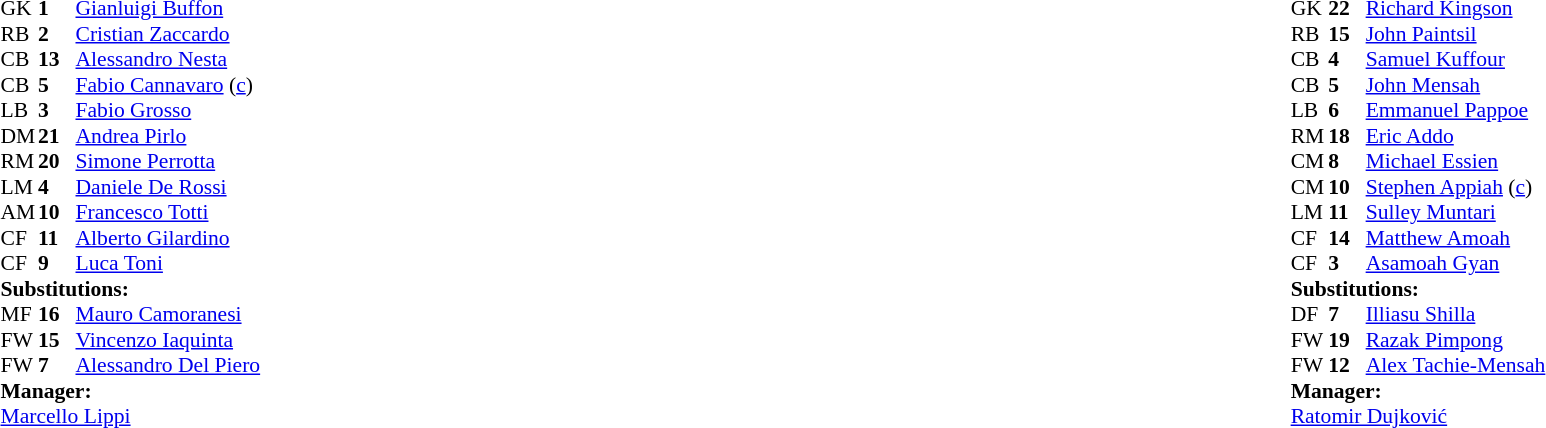<table width="100%">
<tr>
<td valign="top" width="40%"><br><table style="font-size: 90%" cellspacing="0" cellpadding="0">
<tr>
<th width="25"></th>
<th width="25"></th>
</tr>
<tr>
<td>GK</td>
<td><strong>1</strong></td>
<td><a href='#'>Gianluigi Buffon</a></td>
</tr>
<tr>
<td>RB</td>
<td><strong>2</strong></td>
<td><a href='#'>Cristian Zaccardo</a></td>
</tr>
<tr>
<td>CB</td>
<td><strong>13</strong></td>
<td><a href='#'>Alessandro Nesta</a></td>
</tr>
<tr>
<td>CB</td>
<td><strong>5</strong></td>
<td><a href='#'>Fabio Cannavaro</a> (<a href='#'>c</a>)</td>
</tr>
<tr>
<td>LB</td>
<td><strong>3</strong></td>
<td><a href='#'>Fabio Grosso</a></td>
</tr>
<tr>
<td>DM</td>
<td><strong>21</strong></td>
<td><a href='#'>Andrea Pirlo</a></td>
</tr>
<tr>
<td>RM</td>
<td><strong>20</strong></td>
<td><a href='#'>Simone Perrotta</a></td>
</tr>
<tr>
<td>LM</td>
<td><strong>4</strong></td>
<td><a href='#'>Daniele De Rossi</a></td>
<td></td>
</tr>
<tr>
<td>AM</td>
<td><strong>10</strong></td>
<td><a href='#'>Francesco Totti</a></td>
<td></td>
<td></td>
</tr>
<tr>
<td>CF</td>
<td><strong>11</strong></td>
<td><a href='#'>Alberto Gilardino</a></td>
<td></td>
<td></td>
</tr>
<tr>
<td>CF</td>
<td><strong>9</strong></td>
<td><a href='#'>Luca Toni</a></td>
<td></td>
<td></td>
</tr>
<tr>
<td colspan=3><strong>Substitutions:</strong></td>
</tr>
<tr>
<td>MF</td>
<td><strong>16</strong></td>
<td><a href='#'>Mauro Camoranesi</a></td>
<td></td>
<td></td>
</tr>
<tr>
<td>FW</td>
<td><strong>15</strong></td>
<td><a href='#'>Vincenzo Iaquinta</a></td>
<td></td>
<td></td>
</tr>
<tr>
<td>FW</td>
<td><strong>7</strong></td>
<td><a href='#'>Alessandro Del Piero</a></td>
<td></td>
<td></td>
</tr>
<tr>
<td colspan=3><strong>Manager:</strong></td>
</tr>
<tr>
<td colspan="4"><a href='#'>Marcello Lippi</a></td>
</tr>
</table>
</td>
<td valign="top"></td>
<td valign="top" width="50%"><br><table style="font-size: 90%" cellspacing="0" cellpadding="0" align=center>
<tr>
<th width="25"></th>
<th width="25"></th>
</tr>
<tr>
<td>GK</td>
<td><strong>22</strong></td>
<td><a href='#'>Richard Kingson</a></td>
</tr>
<tr>
<td>RB</td>
<td><strong>15</strong></td>
<td><a href='#'>John Paintsil</a></td>
</tr>
<tr>
<td>CB</td>
<td><strong>4</strong></td>
<td><a href='#'>Samuel Kuffour</a></td>
</tr>
<tr>
<td>CB</td>
<td><strong>5</strong></td>
<td><a href='#'>John Mensah</a></td>
</tr>
<tr>
<td>LB</td>
<td><strong>6</strong></td>
<td><a href='#'>Emmanuel Pappoe</a></td>
<td></td>
<td></td>
</tr>
<tr>
<td>RM</td>
<td><strong>18</strong></td>
<td><a href='#'>Eric Addo</a></td>
</tr>
<tr>
<td>CM</td>
<td><strong>8</strong></td>
<td><a href='#'>Michael Essien</a></td>
</tr>
<tr>
<td>CM</td>
<td><strong>10</strong></td>
<td><a href='#'>Stephen Appiah</a> (<a href='#'>c</a>)</td>
</tr>
<tr>
<td>LM</td>
<td><strong>11</strong></td>
<td><a href='#'>Sulley Muntari</a></td>
<td></td>
</tr>
<tr>
<td>CF</td>
<td><strong>14</strong></td>
<td><a href='#'>Matthew Amoah</a></td>
<td></td>
<td></td>
</tr>
<tr>
<td>CF</td>
<td><strong>3</strong></td>
<td><a href='#'>Asamoah Gyan</a></td>
<td></td>
<td></td>
</tr>
<tr>
<td colspan=3><strong>Substitutions:</strong></td>
</tr>
<tr>
<td>DF</td>
<td><strong>7</strong></td>
<td><a href='#'>Illiasu Shilla</a></td>
<td></td>
<td></td>
</tr>
<tr>
<td>FW</td>
<td><strong>19</strong></td>
<td><a href='#'>Razak Pimpong</a></td>
<td></td>
<td></td>
</tr>
<tr>
<td>FW</td>
<td><strong>12</strong></td>
<td><a href='#'>Alex Tachie-Mensah</a></td>
<td></td>
<td></td>
</tr>
<tr>
<td colspan=3><strong>Manager:</strong></td>
</tr>
<tr>
<td colspan="4"> <a href='#'>Ratomir Dujković</a></td>
</tr>
</table>
</td>
</tr>
</table>
